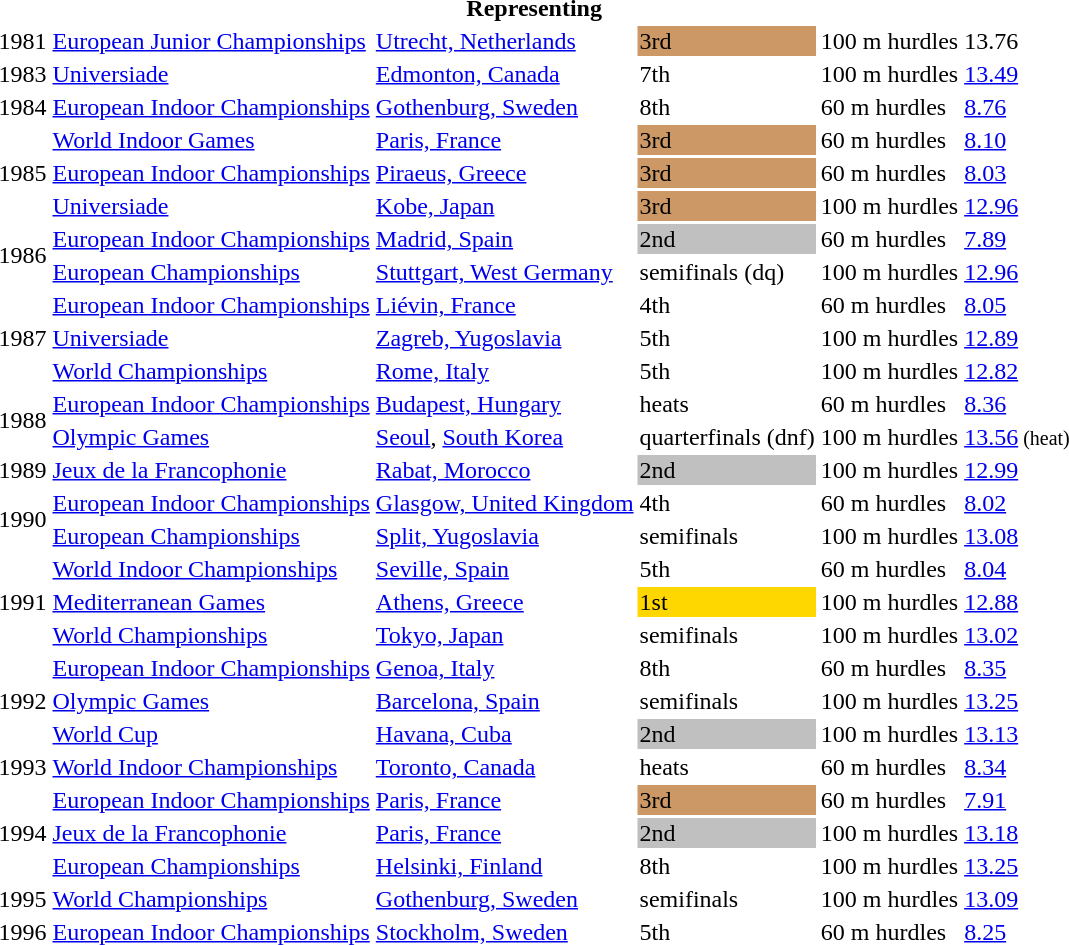<table>
<tr>
<th colspan="6">Representing </th>
</tr>
<tr>
<td>1981</td>
<td><a href='#'>European Junior Championships</a></td>
<td><a href='#'>Utrecht, Netherlands</a></td>
<td bgcolor=cc9966>3rd</td>
<td>100 m hurdles</td>
<td>13.76</td>
</tr>
<tr>
<td>1983</td>
<td><a href='#'>Universiade</a></td>
<td><a href='#'>Edmonton, Canada</a></td>
<td>7th</td>
<td>100 m hurdles</td>
<td><a href='#'>13.49</a></td>
</tr>
<tr>
<td>1984</td>
<td><a href='#'>European Indoor Championships</a></td>
<td><a href='#'>Gothenburg, Sweden</a></td>
<td>8th</td>
<td>60 m hurdles</td>
<td><a href='#'>8.76</a></td>
</tr>
<tr>
<td rowspan=3>1985</td>
<td><a href='#'>World Indoor Games</a></td>
<td><a href='#'>Paris, France</a></td>
<td bgcolor=cc9966>3rd</td>
<td>60 m hurdles</td>
<td><a href='#'>8.10</a></td>
</tr>
<tr>
<td><a href='#'>European Indoor Championships</a></td>
<td><a href='#'>Piraeus, Greece</a></td>
<td bgcolor=cc9966>3rd</td>
<td>60 m hurdles</td>
<td><a href='#'>8.03</a></td>
</tr>
<tr>
<td><a href='#'>Universiade</a></td>
<td><a href='#'>Kobe, Japan</a></td>
<td bgcolor=cc9966>3rd</td>
<td>100 m hurdles</td>
<td><a href='#'>12.96</a></td>
</tr>
<tr>
<td rowspan=2>1986</td>
<td><a href='#'>European Indoor Championships</a></td>
<td><a href='#'>Madrid, Spain</a></td>
<td bgcolor=silver>2nd</td>
<td>60 m hurdles</td>
<td><a href='#'>7.89</a></td>
</tr>
<tr>
<td><a href='#'>European Championships</a></td>
<td><a href='#'>Stuttgart, West Germany</a></td>
<td>semifinals (dq)</td>
<td>100 m hurdles</td>
<td><a href='#'>12.96</a></td>
</tr>
<tr>
<td rowspan=3>1987</td>
<td><a href='#'>European Indoor Championships</a></td>
<td><a href='#'>Liévin, France</a></td>
<td>4th</td>
<td>60 m hurdles</td>
<td><a href='#'>8.05</a></td>
</tr>
<tr>
<td><a href='#'>Universiade</a></td>
<td><a href='#'>Zagreb, Yugoslavia</a></td>
<td>5th</td>
<td>100 m hurdles</td>
<td><a href='#'>12.89</a></td>
</tr>
<tr>
<td><a href='#'>World Championships</a></td>
<td><a href='#'>Rome, Italy</a></td>
<td>5th</td>
<td>100 m hurdles</td>
<td><a href='#'>12.82</a></td>
</tr>
<tr>
<td rowspan=2>1988</td>
<td><a href='#'>European Indoor Championships</a></td>
<td><a href='#'>Budapest, Hungary</a></td>
<td>heats</td>
<td>60 m hurdles</td>
<td><a href='#'>8.36</a></td>
</tr>
<tr>
<td><a href='#'>Olympic Games</a></td>
<td><a href='#'>Seoul</a>, <a href='#'>South Korea</a></td>
<td>quarterfinals (dnf)</td>
<td>100 m hurdles</td>
<td><a href='#'>13.56</a><small> (heat)</small></td>
</tr>
<tr>
<td>1989</td>
<td><a href='#'>Jeux de la Francophonie</a></td>
<td><a href='#'>Rabat, Morocco</a></td>
<td bgcolor=silver>2nd</td>
<td>100 m hurdles</td>
<td><a href='#'>12.99</a></td>
</tr>
<tr>
<td rowspan=2>1990</td>
<td><a href='#'>European Indoor Championships</a></td>
<td><a href='#'>Glasgow, United Kingdom</a></td>
<td>4th</td>
<td>60 m hurdles</td>
<td><a href='#'>8.02</a></td>
</tr>
<tr>
<td><a href='#'>European Championships</a></td>
<td><a href='#'>Split, Yugoslavia</a></td>
<td>semifinals</td>
<td>100 m hurdles</td>
<td><a href='#'>13.08</a></td>
</tr>
<tr>
<td rowspan=3>1991</td>
<td><a href='#'>World Indoor Championships</a></td>
<td><a href='#'>Seville, Spain</a></td>
<td>5th</td>
<td>60 m hurdles</td>
<td><a href='#'>8.04</a></td>
</tr>
<tr>
<td><a href='#'>Mediterranean Games</a></td>
<td><a href='#'>Athens, Greece</a></td>
<td bgcolor=gold>1st</td>
<td>100 m hurdles</td>
<td><a href='#'>12.88</a></td>
</tr>
<tr>
<td><a href='#'>World Championships</a></td>
<td><a href='#'>Tokyo, Japan</a></td>
<td>semifinals</td>
<td>100 m hurdles</td>
<td><a href='#'>13.02</a></td>
</tr>
<tr>
<td rowspan=3>1992</td>
<td><a href='#'>European Indoor Championships</a></td>
<td><a href='#'>Genoa, Italy</a></td>
<td>8th</td>
<td>60 m hurdles</td>
<td><a href='#'>8.35</a></td>
</tr>
<tr>
<td><a href='#'>Olympic Games</a></td>
<td><a href='#'>Barcelona, Spain</a></td>
<td>semifinals</td>
<td>100 m hurdles</td>
<td><a href='#'>13.25</a></td>
</tr>
<tr>
<td><a href='#'>World Cup</a></td>
<td><a href='#'>Havana, Cuba</a></td>
<td bgcolor=silver>2nd</td>
<td>100 m hurdles</td>
<td><a href='#'>13.13</a></td>
</tr>
<tr>
<td>1993</td>
<td><a href='#'>World Indoor Championships</a></td>
<td><a href='#'>Toronto, Canada</a></td>
<td>heats</td>
<td>60 m hurdles</td>
<td><a href='#'>8.34</a></td>
</tr>
<tr>
<td rowspan=3>1994</td>
<td><a href='#'>European Indoor Championships</a></td>
<td><a href='#'>Paris, France</a></td>
<td bgcolor=cc9966>3rd</td>
<td>60 m hurdles</td>
<td><a href='#'>7.91</a></td>
</tr>
<tr>
<td><a href='#'>Jeux de la Francophonie</a></td>
<td><a href='#'>Paris, France</a></td>
<td bgcolor=silver>2nd</td>
<td>100 m hurdles</td>
<td><a href='#'>13.18</a></td>
</tr>
<tr>
<td><a href='#'>European Championships</a></td>
<td><a href='#'>Helsinki, Finland</a></td>
<td>8th</td>
<td>100 m hurdles</td>
<td><a href='#'>13.25</a></td>
</tr>
<tr>
<td>1995</td>
<td><a href='#'>World Championships</a></td>
<td><a href='#'>Gothenburg, Sweden</a></td>
<td>semifinals</td>
<td>100 m hurdles</td>
<td><a href='#'>13.09</a></td>
</tr>
<tr>
<td>1996</td>
<td><a href='#'>European Indoor Championships</a></td>
<td><a href='#'>Stockholm, Sweden</a></td>
<td>5th</td>
<td>60 m hurdles</td>
<td><a href='#'>8.25</a></td>
</tr>
</table>
